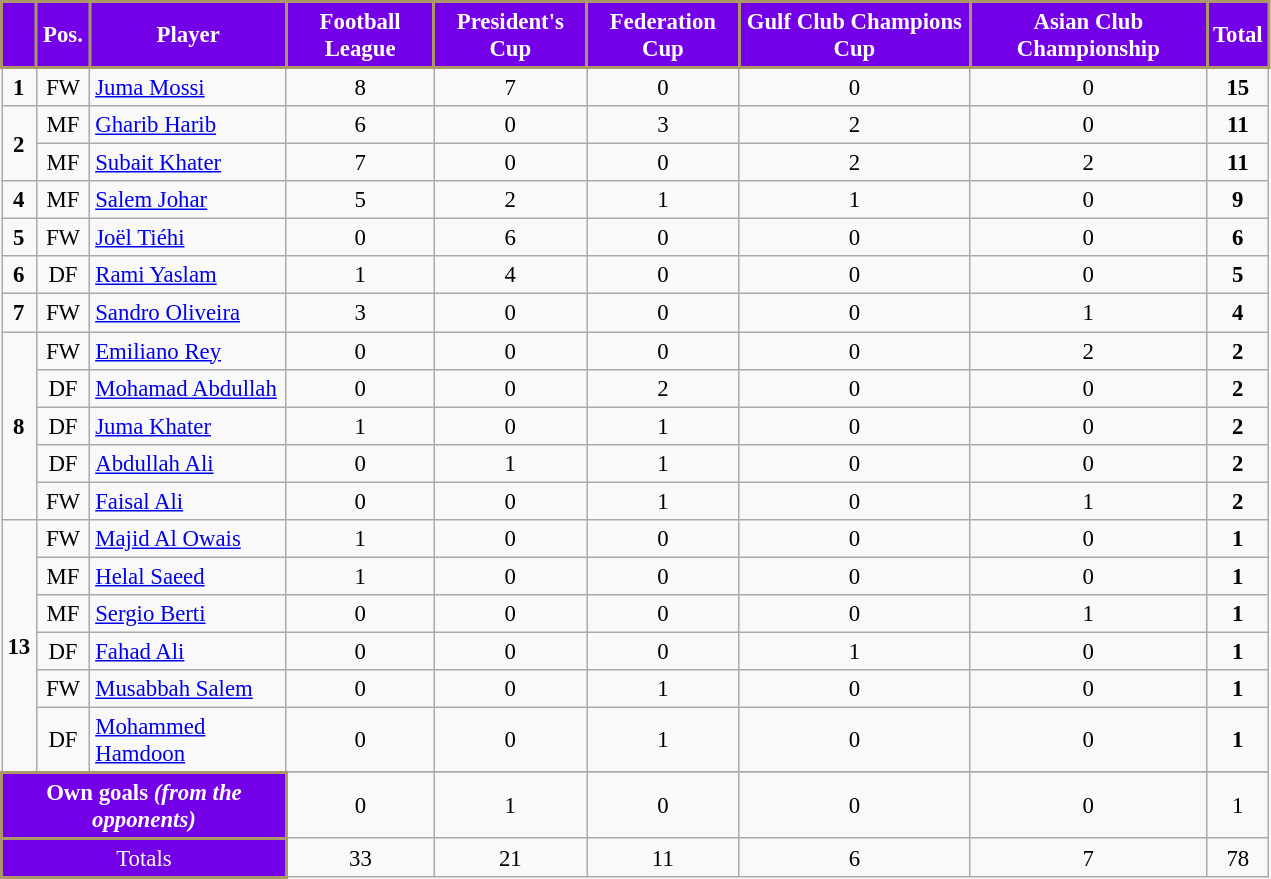<table class="wikitable" style="width:67%; text-align:center; font-size:95%;">
<tr>
<th style="color:#FFFFFF; background: #7300E6; border:2px solid #AB9767;"></th>
<th style="color:#FFFFFF; background: #7300E6; border:2px solid #AB9767;">Pos.</th>
<th style="color:#FFFFFF; background: #7300E6; border:2px solid #AB9767;">Player</th>
<th style="color:#FFFFFF; background: #7300E6; border:2px solid #AB9767;">Football League</th>
<th style="color:#FFFFFF; background: #7300E6; border:2px solid #AB9767;">President's Cup</th>
<th style="color:#FFFFFF; background: #7300E6; border:2px solid #AB9767;">Federation Cup</th>
<th style="color:#FFFFFF; background: #7300E6; border:2px solid #AB9767;">Gulf Club Champions Cup</th>
<th style="color:#FFFFFF; background: #7300E6; border:2px solid #AB9767;">Asian Club Championship</th>
<th style="color:#FFFFFF; background: #7300E6; border:2px solid #AB9767;">Total</th>
</tr>
<tr>
<td><strong>1</strong></td>
<td>FW</td>
<td align="left"> <a href='#'>Juma Mossi</a></td>
<td>8</td>
<td>7</td>
<td>0</td>
<td>0</td>
<td>0</td>
<td><strong>15</strong></td>
</tr>
<tr>
<td rowspan=2><strong>2</strong></td>
<td>MF</td>
<td align="left"> <a href='#'>Gharib Harib</a></td>
<td>6</td>
<td>0</td>
<td>3</td>
<td>2</td>
<td>0</td>
<td><strong>11</strong></td>
</tr>
<tr>
<td>MF</td>
<td align="left"> <a href='#'>Subait Khater</a></td>
<td>7</td>
<td>0</td>
<td>0</td>
<td>2</td>
<td>2</td>
<td><strong>11</strong></td>
</tr>
<tr>
<td><strong>4</strong></td>
<td>MF</td>
<td align="left"> <a href='#'>Salem Johar</a></td>
<td>5</td>
<td>2</td>
<td>1</td>
<td>1</td>
<td>0</td>
<td><strong>9</strong></td>
</tr>
<tr>
<td><strong>5</strong></td>
<td>FW</td>
<td align="left"> <a href='#'>Joël Tiéhi</a></td>
<td>0</td>
<td>6</td>
<td>0</td>
<td>0</td>
<td>0</td>
<td><strong>6</strong></td>
</tr>
<tr>
<td><strong>6</strong></td>
<td>DF</td>
<td align="left"> <a href='#'>Rami Yaslam</a></td>
<td>1</td>
<td>4</td>
<td>0</td>
<td>0</td>
<td>0</td>
<td><strong>5</strong></td>
</tr>
<tr>
<td><strong>7</strong></td>
<td>FW</td>
<td align="left"> <a href='#'>Sandro Oliveira</a></td>
<td>3</td>
<td>0</td>
<td>0</td>
<td>0</td>
<td>1</td>
<td><strong>4</strong></td>
</tr>
<tr>
<td rowspan=5><strong>8</strong></td>
<td>FW</td>
<td align="left"> <a href='#'>Emiliano Rey</a></td>
<td>0</td>
<td>0</td>
<td>0</td>
<td>0</td>
<td>2</td>
<td><strong>2</strong></td>
</tr>
<tr>
<td>DF</td>
<td align="left"> <a href='#'>Mohamad Abdullah</a></td>
<td>0</td>
<td>0</td>
<td>2</td>
<td>0</td>
<td>0</td>
<td><strong>2</strong></td>
</tr>
<tr>
<td>DF</td>
<td align="left"> <a href='#'>Juma Khater</a></td>
<td>1</td>
<td>0</td>
<td>1</td>
<td>0</td>
<td>0</td>
<td><strong>2</strong></td>
</tr>
<tr>
<td>DF</td>
<td align="left"> <a href='#'>Abdullah Ali</a></td>
<td>0</td>
<td>1</td>
<td>1</td>
<td>0</td>
<td>0</td>
<td><strong>2</strong></td>
</tr>
<tr>
<td>FW</td>
<td align="left"> <a href='#'>Faisal Ali</a></td>
<td>0</td>
<td>0</td>
<td>1</td>
<td>0</td>
<td>1</td>
<td><strong>2</strong></td>
</tr>
<tr>
<td rowspan=6><strong>13</strong></td>
<td>FW</td>
<td align="left"> <a href='#'>Majid Al Owais</a></td>
<td>1</td>
<td>0</td>
<td>0</td>
<td>0</td>
<td>0</td>
<td><strong>1</strong></td>
</tr>
<tr>
<td>MF</td>
<td align="left"> <a href='#'>Helal Saeed</a></td>
<td>1</td>
<td>0</td>
<td>0</td>
<td>0</td>
<td>0</td>
<td><strong>1</strong></td>
</tr>
<tr>
<td>MF</td>
<td align="left"> <a href='#'>Sergio Berti</a></td>
<td>0</td>
<td>0</td>
<td>0</td>
<td>0</td>
<td>1</td>
<td><strong>1</strong></td>
</tr>
<tr>
<td>DF</td>
<td align="left"> <a href='#'>Fahad Ali</a></td>
<td>0</td>
<td>0</td>
<td>0</td>
<td>1</td>
<td>0</td>
<td><strong>1</strong></td>
</tr>
<tr>
<td>FW</td>
<td align="left"> <a href='#'>Musabbah Salem</a></td>
<td>0</td>
<td>0</td>
<td>1</td>
<td>0</td>
<td>0</td>
<td><strong>1</strong></td>
</tr>
<tr>
<td>DF</td>
<td align="left"> <a href='#'>Mohammed Hamdoon</a></td>
<td>0</td>
<td>0</td>
<td>1</td>
<td>0</td>
<td>0</td>
<td><strong>1</strong></td>
</tr>
<tr>
</tr>
<tr class="sortbottom">
<td style="color:#FFFFFF; background: #7300E6; border:2px solid #AB9767"; colspan=3><strong>Own goals <em>(from the opponents)<strong><em></td>
<td>0</td>
<td>1</td>
<td>0</td>
<td>0</td>
<td>0</td>
<td></strong>1<strong></td>
</tr>
<tr class="sortbottom">
<td style="color:#FFFFFF; background: #7300E6; border:2px solid #AB9767"; colspan=3></strong>Totals<strong></td>
<td></strong>33<strong></td>
<td></strong>21<strong></td>
<td></strong>11<strong></td>
<td></strong>6<strong></td>
<td></strong>7<strong></td>
<td></strong>78<strong></td>
</tr>
</table>
